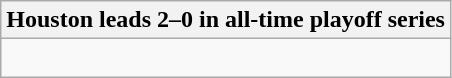<table class="wikitable collapsible collapsed">
<tr>
<th>Houston leads 2–0 in all-time playoff series</th>
</tr>
<tr>
<td><br>
</td>
</tr>
</table>
